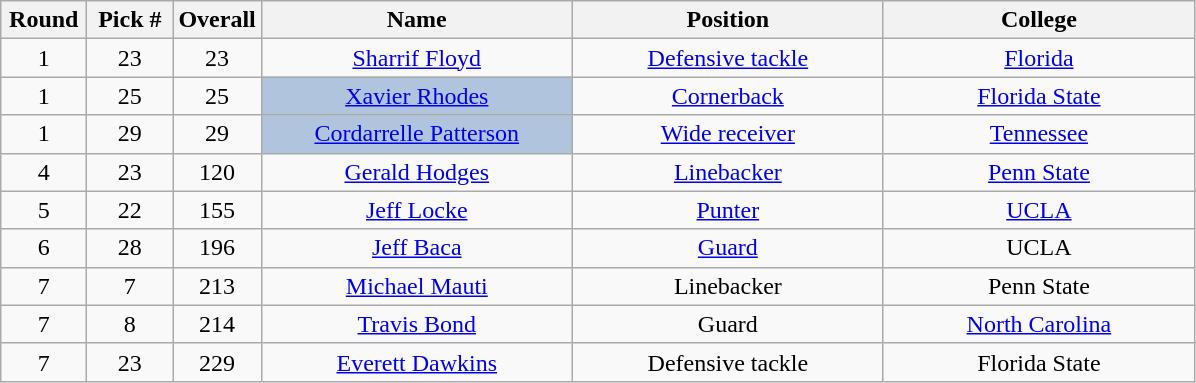<table class="wikitable sortable" style="text-align:center">
<tr>
<th width=50px>Round</th>
<th width=50px>Pick #</th>
<th width=50px>Overall</th>
<th width=200px>Name</th>
<th width=200px>Position</th>
<th width=200px>College</th>
</tr>
<tr>
<td>1</td>
<td>23</td>
<td>23</td>
<td><a href='#'>Sharrif Floyd</a></td>
<td><a href='#'>Defensive tackle</a></td>
<td><a href='#'>Florida</a></td>
</tr>
<tr>
<td>1</td>
<td>25</td>
<td>25</td>
<td bgcolor=lightsteelblue><a href='#'>Xavier Rhodes</a></td>
<td><a href='#'>Cornerback</a></td>
<td><a href='#'>Florida State</a></td>
</tr>
<tr>
<td>1</td>
<td>29</td>
<td>29</td>
<td bgcolor=lightsteelblue><a href='#'>Cordarrelle Patterson</a></td>
<td><a href='#'>Wide receiver</a></td>
<td><a href='#'>Tennessee</a></td>
</tr>
<tr>
<td>4</td>
<td>23</td>
<td>120</td>
<td><a href='#'>Gerald Hodges</a></td>
<td><a href='#'>Linebacker</a></td>
<td><a href='#'>Penn State</a></td>
</tr>
<tr>
<td>5</td>
<td>22</td>
<td>155</td>
<td><a href='#'>Jeff Locke</a></td>
<td><a href='#'>Punter</a></td>
<td><a href='#'>UCLA</a></td>
</tr>
<tr>
<td>6</td>
<td>28</td>
<td>196</td>
<td><a href='#'>Jeff Baca</a></td>
<td><a href='#'>Guard</a></td>
<td>UCLA</td>
</tr>
<tr>
<td>7</td>
<td>7</td>
<td>213</td>
<td><a href='#'>Michael Mauti</a></td>
<td>Linebacker</td>
<td>Penn State</td>
</tr>
<tr>
<td>7</td>
<td>8</td>
<td>214</td>
<td><a href='#'>Travis Bond</a></td>
<td>Guard</td>
<td><a href='#'>North Carolina</a></td>
</tr>
<tr>
<td>7</td>
<td>23</td>
<td>229</td>
<td><a href='#'>Everett Dawkins</a></td>
<td>Defensive tackle</td>
<td>Florida State</td>
</tr>
</table>
